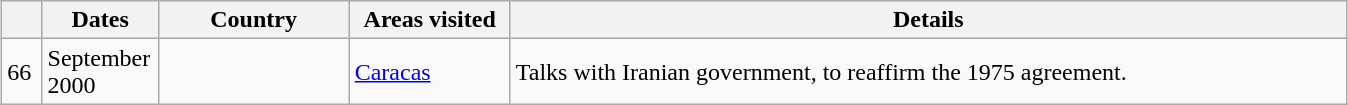<table class="wikitable sortable" border="1" style="margin: 1em auto 1em auto">
<tr>
<th style="width: 3%;"></th>
<th width="70">Dates</th>
<th width="120">Country</th>
<th width="100">Areas visited</th>
<th width="550">Details</th>
</tr>
<tr>
<td>66</td>
<td>September 2000</td>
<td></td>
<td><a href='#'>Caracas</a></td>
<td>Talks with Iranian government, to reaffirm the 1975 agreement.</td>
</tr>
</table>
